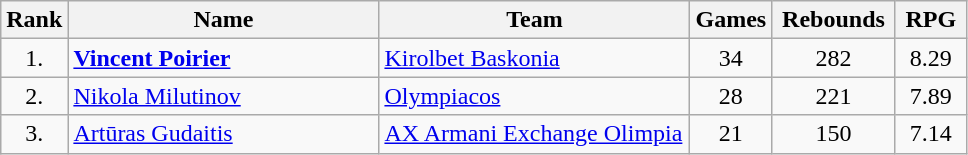<table class="wikitable sortable" style="text-align: center;">
<tr>
<th>Rank</th>
<th width=200>Name</th>
<th width=200>Team</th>
<th>Games</th>
<th width=75>Rebounds</th>
<th width=40>RPG</th>
</tr>
<tr>
<td>1.</td>
<td align="left"> <strong><a href='#'>Vincent Poirier</a></strong></td>
<td align="left"> <a href='#'>Kirolbet Baskonia</a></td>
<td>34</td>
<td>282</td>
<td>8.29</td>
</tr>
<tr>
<td>2.</td>
<td align="left"> <a href='#'>Nikola Milutinov</a></td>
<td align="left"> <a href='#'>Olympiacos</a></td>
<td>28</td>
<td>221</td>
<td>7.89</td>
</tr>
<tr>
<td>3.</td>
<td align="left"> <a href='#'>Artūras Gudaitis</a></td>
<td align="left"> <a href='#'>AX Armani Exchange Olimpia</a></td>
<td>21</td>
<td>150</td>
<td>7.14</td>
</tr>
</table>
